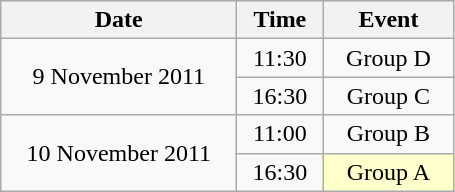<table class = "wikitable" style="text-align:center;">
<tr>
<th width=150>Date</th>
<th width=50>Time</th>
<th width=80>Event</th>
</tr>
<tr>
<td rowspan=2>9 November 2011</td>
<td>11:30</td>
<td>Group D</td>
</tr>
<tr>
<td>16:30</td>
<td>Group C</td>
</tr>
<tr>
<td rowspan=2>10 November 2011</td>
<td>11:00</td>
<td>Group B</td>
</tr>
<tr>
<td>16:30</td>
<td bgcolor=ffffcc>Group A</td>
</tr>
</table>
